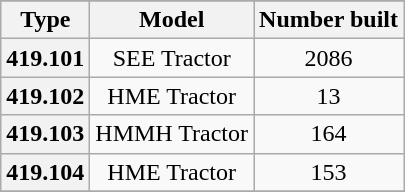<table class="wikitable" style="text-align:center;">
<tr>
</tr>
<tr>
<th>Type</th>
<th>Model</th>
<th>Number built</th>
</tr>
<tr>
<th style="text-align:left;">419.101</th>
<td>SEE Tractor</td>
<td>2086</td>
</tr>
<tr>
<th style="text-align:left;">419.102</th>
<td>HME Tractor</td>
<td>13</td>
</tr>
<tr>
<th style="text-align:left;">419.103</th>
<td>HMMH Tractor</td>
<td>164</td>
</tr>
<tr>
<th style="text-align:left;">419.104</th>
<td>HME Tractor</td>
<td>153</td>
</tr>
<tr>
</tr>
</table>
